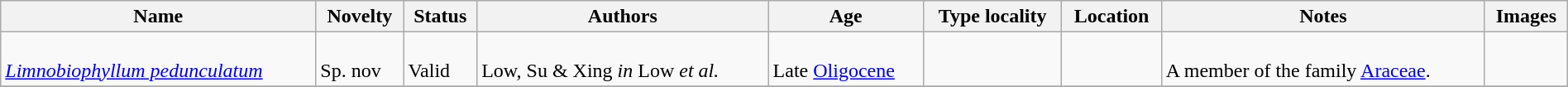<table class="wikitable sortable" align="center" width="100%">
<tr>
<th>Name</th>
<th>Novelty</th>
<th>Status</th>
<th>Authors</th>
<th>Age</th>
<th>Type locality</th>
<th>Location</th>
<th>Notes</th>
<th>Images</th>
</tr>
<tr>
<td><br><em><a href='#'>Limnobiophyllum pedunculatum</a></em></td>
<td><br>Sp. nov</td>
<td><br>Valid</td>
<td><br>Low, Su & Xing <em>in</em> Low <em>et al.</em></td>
<td><br>Late <a href='#'>Oligocene</a></td>
<td></td>
<td><br></td>
<td><br>A member of the family <a href='#'>Araceae</a>.</td>
<td></td>
</tr>
<tr>
</tr>
</table>
